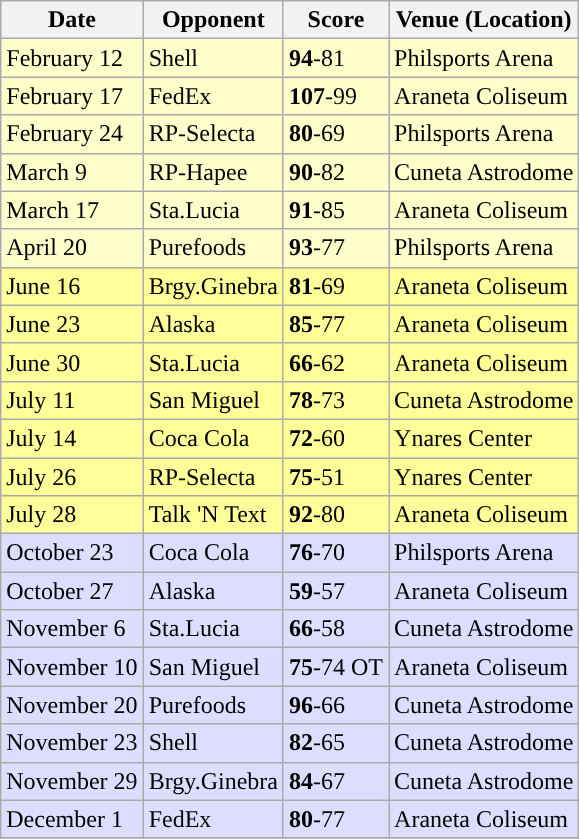<table class="wikitable sortable sortable">
<tr>
<th>Date</th>
<th>Opponent</th>
<th>Score</th>
<th>Venue (Location)</th>
</tr>
<tr bgcolor=#FFFFCC>
<td>February 12</td>
<td>Shell</td>
<td><strong>94</strong>-81</td>
<td>Philsports Arena </td>
</tr>
<tr bgcolor=#FFFFCC>
<td>February 17</td>
<td>FedEx</td>
<td><strong>107</strong>-99</td>
<td>Araneta Coliseum</td>
</tr>
<tr bgcolor=#FFFFCC>
<td>February 24</td>
<td>RP-Selecta</td>
<td><strong>80</strong>-69</td>
<td>Philsports Arena</td>
</tr>
<tr bgcolor=#FFFFCC>
<td>March 9</td>
<td>RP-Hapee</td>
<td><strong>90</strong>-82</td>
<td>Cuneta Astrodome</td>
</tr>
<tr bgcolor=#FFFFCC>
<td>March 17</td>
<td>Sta.Lucia</td>
<td><strong>91</strong>-85</td>
<td>Araneta Coliseum</td>
</tr>
<tr bgcolor=#FFFFCC>
<td>April 20</td>
<td>Purefoods</td>
<td><strong>93</strong>-77</td>
<td>Philsports Arena</td>
</tr>
<tr bgcolor=#FFFF99>
<td>June 16</td>
<td>Brgy.Ginebra</td>
<td><strong>81</strong>-69</td>
<td>Araneta Coliseum</td>
</tr>
<tr bgcolor=#FFFF99>
<td>June 23</td>
<td>Alaska</td>
<td><strong>85</strong>-77</td>
<td>Araneta Coliseum </td>
</tr>
<tr bgcolor=#FFFF99>
<td>June 30</td>
<td>Sta.Lucia</td>
<td><strong>66</strong>-62</td>
<td>Araneta Coliseum</td>
</tr>
<tr bgcolor=#FFFF99>
<td>July 11</td>
<td>San Miguel</td>
<td><strong>78</strong>-73</td>
<td>Cuneta Astrodome</td>
</tr>
<tr bgcolor=#FFFF99>
<td>July 14</td>
<td>Coca Cola</td>
<td><strong>72</strong>-60</td>
<td>Ynares Center</td>
</tr>
<tr bgcolor=#FFFF99>
<td>July 26</td>
<td>RP-Selecta</td>
<td><strong>75</strong>-51</td>
<td>Ynares Center</td>
</tr>
<tr bgcolor=#FFFF99>
<td>July 28</td>
<td>Talk 'N Text</td>
<td><strong>92</strong>-80</td>
<td>Araneta Coliseum</td>
</tr>
<tr bgcolor=#DDDDFF>
<td>October 23</td>
<td>Coca Cola</td>
<td><strong>76</strong>-70</td>
<td>Philsports Arena</td>
</tr>
<tr bgcolor=#DDDDFF>
<td>October 27</td>
<td>Alaska</td>
<td><strong>59</strong>-57</td>
<td>Araneta Coliseum</td>
</tr>
<tr bgcolor=#DDDDFF>
<td>November 6</td>
<td>Sta.Lucia</td>
<td><strong>66</strong>-58</td>
<td>Cuneta Astrodome</td>
</tr>
<tr bgcolor=#DDDDFF>
<td>November 10</td>
<td>San Miguel</td>
<td><strong>75</strong>-74 OT</td>
<td>Araneta Coliseum </td>
</tr>
<tr bgcolor=#DDDDFF>
<td>November 20</td>
<td>Purefoods</td>
<td><strong>96</strong>-66</td>
<td>Cuneta Astrodome</td>
</tr>
<tr bgcolor=#DDDDFF>
<td>November 23</td>
<td>Shell</td>
<td><strong>82</strong>-65</td>
<td>Cuneta Astrodome</td>
</tr>
<tr bgcolor=#DDDDFF>
<td>November 29</td>
<td>Brgy.Ginebra</td>
<td><strong>84</strong>-67</td>
<td>Cuneta Astrodome</td>
</tr>
<tr bgcolor=#DDDDFF>
<td>December 1</td>
<td>FedEx</td>
<td><strong>80</strong>-77</td>
<td>Araneta Coliseum</td>
</tr>
<tr>
</tr>
</table>
